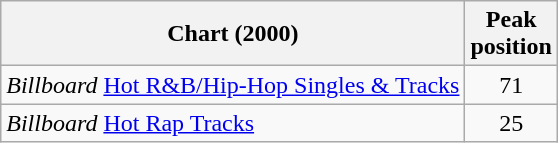<table class="wikitable">
<tr>
<th>Chart (2000)</th>
<th>Peak<br>position</th>
</tr>
<tr>
<td><em>Billboard</em> <a href='#'>Hot R&B/Hip-Hop Singles & Tracks</a></td>
<td align="center">71</td>
</tr>
<tr>
<td><em>Billboard</em> <a href='#'>Hot Rap Tracks</a></td>
<td align="center">25</td>
</tr>
</table>
